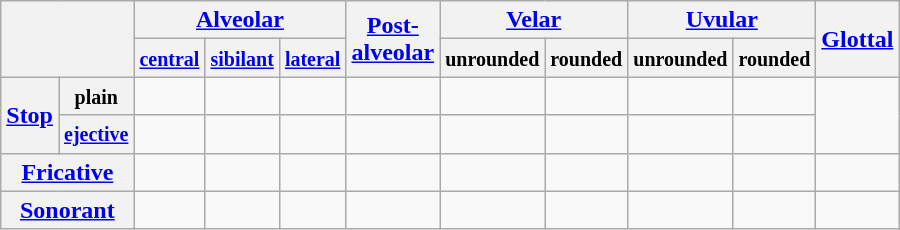<table class="wikitable" style="text-align:center">
<tr>
<th rowspan="2" colspan="2"></th>
<th scope="col" colspan="3"><a href='#'>Alveolar</a></th>
<th scope="col" rowspan="2"><a href='#'>Post-<br>alveolar</a></th>
<th scope="col" colspan="2"><a href='#'>Velar</a></th>
<th scope="col" colspan="2"><a href='#'>Uvular</a></th>
<th scope="col" rowspan="2"><a href='#'>Glottal</a></th>
</tr>
<tr>
<th scope="col"><small><a href='#'>central</a></small></th>
<th scope="col"><small><a href='#'>sibilant</a></small></th>
<th scope="col"><small><a href='#'>lateral</a></small></th>
<th scope="col"><small>unrounded</small></th>
<th scope="col"><small>rounded</small></th>
<th scope="col"><small>unrounded</small></th>
<th scope="col"><small>rounded</small></th>
</tr>
<tr>
<th scope="row" rowspan="2"><a href='#'>Stop</a></th>
<th scope="row"><small>plain</small></th>
<td></td>
<td></td>
<td></td>
<td></td>
<td></td>
<td></td>
<td></td>
<td></td>
<td rowspan="2"></td>
</tr>
<tr>
<th scope="row"><small><a href='#'>ejective</a></small></th>
<td></td>
<td></td>
<td></td>
<td></td>
<td></td>
<td></td>
<td></td>
<td></td>
</tr>
<tr>
<th scope="row" colspan="2"><a href='#'>Fricative</a></th>
<td></td>
<td></td>
<td></td>
<td></td>
<td></td>
<td></td>
<td></td>
<td></td>
<td></td>
</tr>
<tr>
<th scope="row" colspan="2"><a href='#'>Sonorant</a></th>
<td></td>
<td></td>
<td></td>
<td></td>
<td></td>
<td></td>
<td></td>
<td></td>
<td></td>
</tr>
</table>
